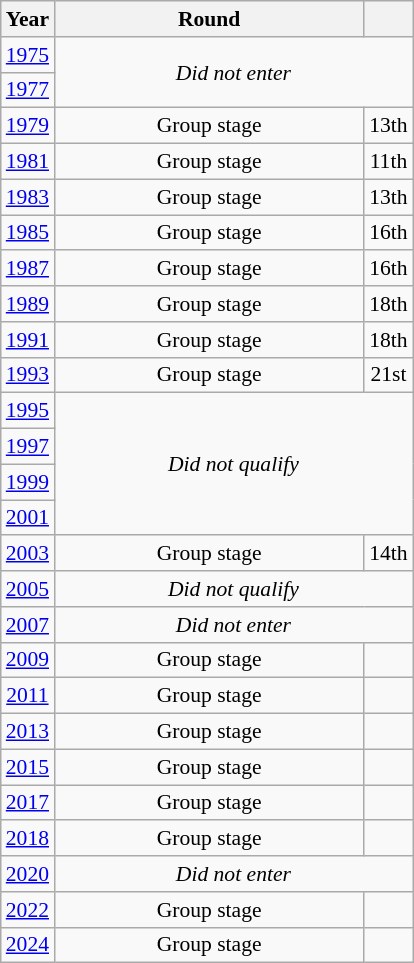<table class="wikitable" style="text-align: center; font-size:90%">
<tr>
<th>Year</th>
<th style="width:200px">Round</th>
<th></th>
</tr>
<tr>
<td><a href='#'>1975</a></td>
<td colspan="2" rowspan="2"><em>Did not enter</em></td>
</tr>
<tr>
<td><a href='#'>1977</a></td>
</tr>
<tr>
<td><a href='#'>1979</a></td>
<td>Group stage</td>
<td>13th</td>
</tr>
<tr>
<td><a href='#'>1981</a></td>
<td>Group stage</td>
<td>11th</td>
</tr>
<tr>
<td><a href='#'>1983</a></td>
<td>Group stage</td>
<td>13th</td>
</tr>
<tr>
<td><a href='#'>1985</a></td>
<td>Group stage</td>
<td>16th</td>
</tr>
<tr>
<td><a href='#'>1987</a></td>
<td>Group stage</td>
<td>16th</td>
</tr>
<tr>
<td><a href='#'>1989</a></td>
<td>Group stage</td>
<td>18th</td>
</tr>
<tr>
<td><a href='#'>1991</a></td>
<td>Group stage</td>
<td>18th</td>
</tr>
<tr>
<td><a href='#'>1993</a></td>
<td>Group stage</td>
<td>21st</td>
</tr>
<tr>
<td><a href='#'>1995</a></td>
<td colspan="2" rowspan="4"><em>Did not qualify</em></td>
</tr>
<tr>
<td><a href='#'>1997</a></td>
</tr>
<tr>
<td><a href='#'>1999</a></td>
</tr>
<tr>
<td><a href='#'>2001</a></td>
</tr>
<tr>
<td><a href='#'>2003</a></td>
<td>Group stage</td>
<td>14th</td>
</tr>
<tr>
<td><a href='#'>2005</a></td>
<td colspan="2"><em>Did not qualify</em></td>
</tr>
<tr>
<td><a href='#'>2007</a></td>
<td colspan="2"><em>Did not enter</em></td>
</tr>
<tr>
<td><a href='#'>2009</a></td>
<td>Group stage</td>
<td></td>
</tr>
<tr>
<td><a href='#'>2011</a></td>
<td>Group stage</td>
<td></td>
</tr>
<tr>
<td><a href='#'>2013</a></td>
<td>Group stage</td>
<td></td>
</tr>
<tr>
<td><a href='#'>2015</a></td>
<td>Group stage</td>
<td></td>
</tr>
<tr>
<td><a href='#'>2017</a></td>
<td>Group stage</td>
<td></td>
</tr>
<tr>
<td><a href='#'>2018</a></td>
<td>Group stage</td>
<td></td>
</tr>
<tr>
<td><a href='#'>2020</a></td>
<td colspan="2"><em>Did not enter</em></td>
</tr>
<tr>
<td><a href='#'>2022</a></td>
<td>Group stage</td>
<td></td>
</tr>
<tr>
<td><a href='#'>2024</a></td>
<td>Group stage</td>
<td></td>
</tr>
</table>
